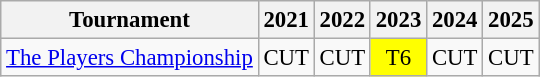<table class="wikitable" style="font-size:95%;text-align:center;">
<tr>
<th>Tournament</th>
<th>2021</th>
<th>2022</th>
<th>2023</th>
<th>2024</th>
<th>2025</th>
</tr>
<tr>
<td align=left><a href='#'>The Players Championship</a></td>
<td>CUT</td>
<td>CUT</td>
<td style="background:yellow;">T6</td>
<td>CUT</td>
<td>CUT</td>
</tr>
</table>
